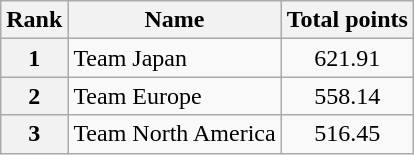<table class="wikitable sortable">
<tr>
<th>Rank</th>
<th>Name</th>
<th>Total points</th>
</tr>
<tr>
<th>1</th>
<td>Team Japan</td>
<td align="center">621.91</td>
</tr>
<tr>
<th>2</th>
<td>Team Europe</td>
<td align="center">558.14</td>
</tr>
<tr>
<th>3</th>
<td>Team North America</td>
<td align="center">516.45</td>
</tr>
</table>
